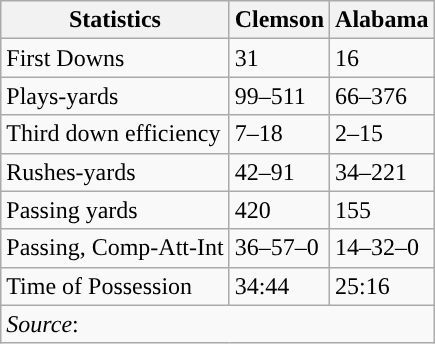<table class="wikitable">
<tr>
<th>Statistics</th>
<th>Clemson</th>
<th>Alabama</th>
</tr>
<tr>
<td>First Downs</td>
<td>31</td>
<td>16</td>
</tr>
<tr>
<td>Plays-yards</td>
<td>99–511</td>
<td>66–376</td>
</tr>
<tr>
<td>Third down efficiency</td>
<td>7–18</td>
<td>2–15</td>
</tr>
<tr>
<td>Rushes-yards</td>
<td>42–91</td>
<td>34–221</td>
</tr>
<tr>
<td>Passing yards</td>
<td>420</td>
<td>155</td>
</tr>
<tr>
<td>Passing, Comp-Att-Int</td>
<td>36–57–0</td>
<td>14–32–0</td>
</tr>
<tr>
<td>Time of Possession</td>
<td>34:44</td>
<td>25:16</td>
</tr>
<tr>
<td colspan=3><em>Source</em>: </td>
</tr>
</table>
